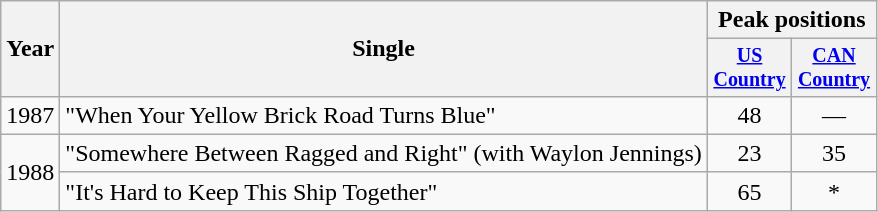<table class="wikitable" style="text-align:center;">
<tr>
<th rowspan="2">Year</th>
<th rowspan="2">Single</th>
<th colspan="2">Peak positions</th>
</tr>
<tr style="font-size:smaller;">
<th width="50"><a href='#'>US Country</a></th>
<th width="50"><a href='#'>CAN Country</a></th>
</tr>
<tr>
<td>1987</td>
<td align="left">"When Your Yellow Brick Road Turns Blue"</td>
<td>48</td>
<td>—</td>
</tr>
<tr>
<td rowspan="2">1988</td>
<td align="left">"Somewhere Between Ragged and Right" (with Waylon Jennings)</td>
<td>23</td>
<td>35</td>
</tr>
<tr>
<td align="left">"It's Hard to Keep This Ship Together"</td>
<td>65</td>
<td>*</td>
</tr>
</table>
